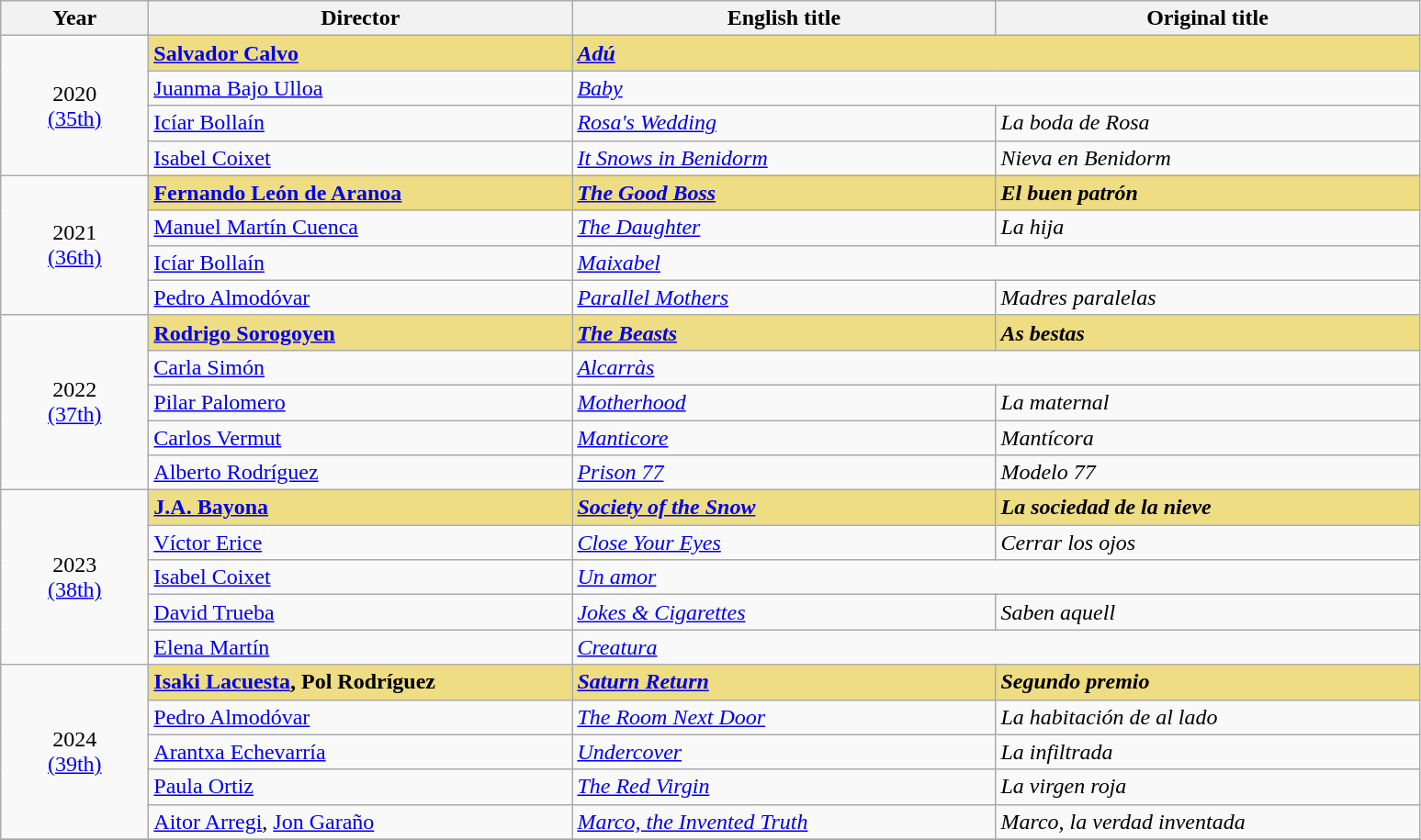<table class="wikitable">
<tr>
<th width="100">Year</th>
<th width="300">Director</th>
<th width="300">English title</th>
<th width="300">Original title</th>
</tr>
<tr>
<td rowspan="4" style="text-align:center;">2020<br><a href='#'>(35th)</a><br></td>
<td style="background:#eedd82;"><strong><a href='#'>Salvador Calvo</a></strong></td>
<td colspan="2" style="background:#eedd82;"><strong><em><a href='#'>Adú</a></em></strong></td>
</tr>
<tr>
<td><a href='#'>Juanma Bajo Ulloa</a></td>
<td colspan="2"><em><a href='#'>Baby</a></em></td>
</tr>
<tr>
<td><a href='#'>Icíar Bollaín</a></td>
<td><em><a href='#'>Rosa's Wedding</a></em></td>
<td><em>La boda de Rosa</em></td>
</tr>
<tr>
<td><a href='#'>Isabel Coixet</a></td>
<td><em><a href='#'>It Snows in Benidorm</a></em></td>
<td><em>Nieva en Benidorm</em></td>
</tr>
<tr>
<td rowspan="4" style="text-align:center;">2021<br><a href='#'>(36th)</a><br></td>
<td style="background:#eedd82;"><strong><a href='#'>Fernando León de Aranoa</a></strong></td>
<td style="background:#eedd82;"><strong><em><a href='#'>The Good Boss</a></em></strong></td>
<td style="background:#eedd82;"><strong><em>El buen patrón</em></strong></td>
</tr>
<tr>
<td><a href='#'>Manuel Martín Cuenca</a></td>
<td><em><a href='#'>The Daughter</a></em></td>
<td><em>La hija</em></td>
</tr>
<tr>
<td><a href='#'>Icíar Bollaín</a></td>
<td colspan="2"><em><a href='#'>Maixabel</a></em></td>
</tr>
<tr>
<td><a href='#'>Pedro Almodóvar</a></td>
<td><em><a href='#'>Parallel Mothers</a></em></td>
<td><em>Madres paralelas</em></td>
</tr>
<tr>
<td rowspan="5" style="text-align:center;">2022<br><a href='#'>(37th)</a><br></td>
<td style="background:#eedd82;"><strong><a href='#'>Rodrigo Sorogoyen</a></strong></td>
<td style="background:#eedd82;"><strong><em><a href='#'>The Beasts</a></em></strong></td>
<td style="background:#eedd82;"><strong><em>As bestas</em></strong></td>
</tr>
<tr>
<td><a href='#'>Carla Simón</a></td>
<td colspan="2"><em><a href='#'>Alcarràs</a></em></td>
</tr>
<tr>
<td><a href='#'>Pilar Palomero</a></td>
<td><em><a href='#'>Motherhood</a></em></td>
<td><em>La maternal</em></td>
</tr>
<tr>
<td><a href='#'>Carlos Vermut</a></td>
<td><em><a href='#'>Manticore</a></em></td>
<td><em>Mantícora</em></td>
</tr>
<tr>
<td><a href='#'>Alberto Rodríguez</a></td>
<td><em><a href='#'>Prison 77</a></em></td>
<td><em>Modelo 77</em></td>
</tr>
<tr>
<td rowspan="5" style="text-align:center;">2023<br><a href='#'>(38th)</a><br></td>
<td style="background:#eedd82;"><strong><a href='#'>J.A. Bayona</a></strong></td>
<td style="background:#eedd82;"><strong><em><a href='#'>Society of the Snow</a></em></strong></td>
<td style="background:#eedd82;"><strong><em>La sociedad de la nieve</em></strong></td>
</tr>
<tr>
<td><a href='#'>Víctor Erice</a></td>
<td><em><a href='#'>Close Your Eyes</a></em></td>
<td><em>Cerrar los ojos</em></td>
</tr>
<tr>
<td><a href='#'>Isabel Coixet</a></td>
<td colspan="2"><em><a href='#'>Un amor</a></em></td>
</tr>
<tr>
<td><a href='#'>David Trueba</a></td>
<td><em><a href='#'>Jokes & Cigarettes</a></em></td>
<td><em>Saben aquell</em></td>
</tr>
<tr>
<td><a href='#'>Elena Martín</a></td>
<td colspan="2"><em><a href='#'>Creatura</a></em></td>
</tr>
<tr>
<td rowspan="5" style="text-align:center;">2024<br><a href='#'>(39th)</a></td>
<td style="background:#eedd82;"><strong><a href='#'>Isaki Lacuesta</a>, Pol Rodríguez</strong></td>
<td style="background:#eedd82;"><strong><em><a href='#'>Saturn Return</a></em></strong></td>
<td style="background:#eedd82;"><strong><em>Segundo premio</em></strong></td>
</tr>
<tr>
<td><a href='#'>Pedro Almodóvar</a></td>
<td><em><a href='#'>The Room Next Door</a></em></td>
<td><em>La habitación de al lado</em></td>
</tr>
<tr>
<td><a href='#'>Arantxa Echevarría</a></td>
<td><em><a href='#'>Undercover</a></em></td>
<td><em>La infiltrada</em></td>
</tr>
<tr>
<td><a href='#'>Paula Ortiz</a></td>
<td><em><a href='#'>The Red Virgin</a></em></td>
<td><em>La virgen roja</em></td>
</tr>
<tr>
<td><a href='#'>Aitor Arregi</a>, <a href='#'>Jon Garaño</a></td>
<td><em><a href='#'>Marco, the Invented Truth</a></em></td>
<td><em>Marco, la verdad inventada</em></td>
</tr>
<tr>
</tr>
</table>
